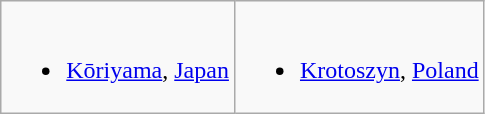<table class="wikitable">
<tr valign="top">
<td><br><ul><li> <a href='#'>Kōriyama</a>, <a href='#'>Japan</a></li></ul></td>
<td><br><ul><li> <a href='#'>Krotoszyn</a>, <a href='#'>Poland</a></li></ul></td>
</tr>
</table>
